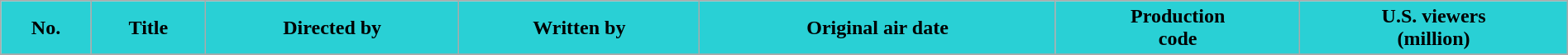<table class="wikitable plainrowheaders" style="width: 100%; margin-right: 0;">
<tr style="color:black;">
<th style="background:#29d0d5;">No.</th>
<th style="background:#29d0d5;">Title</th>
<th style="background:#29d0d5;">Directed by</th>
<th style="background:#29d0d5;">Written by</th>
<th style="background:#29d0d5;">Original air date</th>
<th style="background:#29d0d5;">Production<br>code</th>
<th style="background:#29d0d5;">U.S. viewers<br>(million)</th>
</tr>
<tr>
</tr>
</table>
